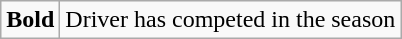<table class="wikitable">
<tr>
<td><strong>Bold</strong></td>
<td>Driver has competed in the  season</td>
</tr>
</table>
